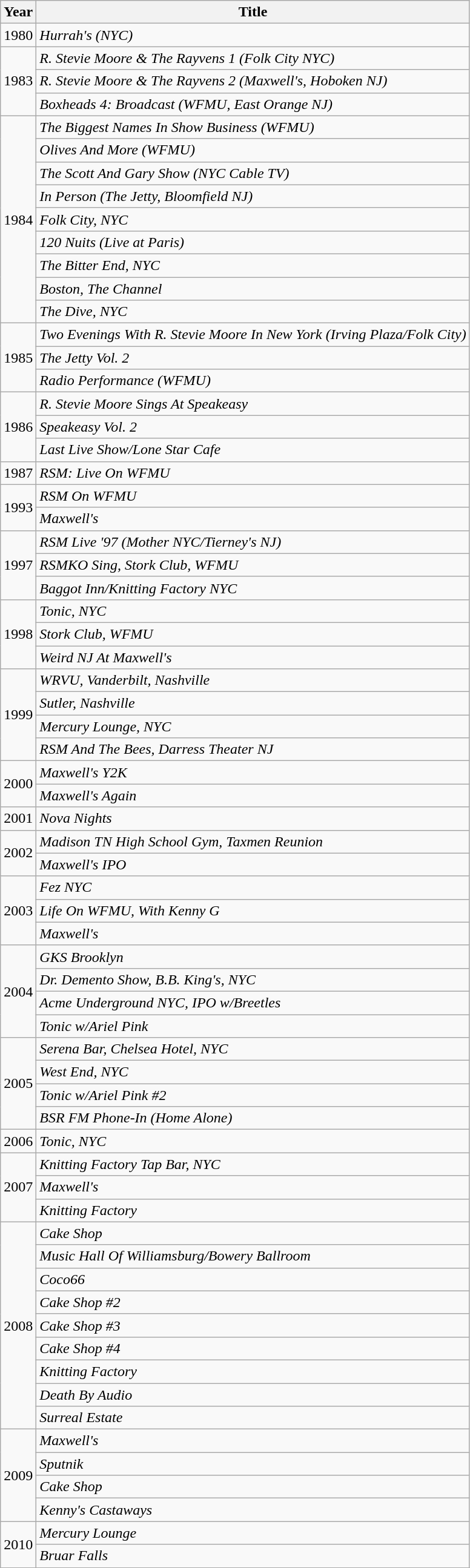<table class="wikitable" style="text-align:center">
<tr>
<th>Year</th>
<th>Title</th>
</tr>
<tr>
<td align="center">1980</td>
<td align="left"><em>Hurrah's (NYC)</em></td>
</tr>
<tr>
<td rowspan="3" align="center">1983</td>
<td align="left"><em>R. Stevie Moore & The Rayvens 1 (Folk City NYC)</em></td>
</tr>
<tr>
<td align="left"><em>R. Stevie Moore & The Rayvens 2 (Maxwell's, Hoboken NJ)</em></td>
</tr>
<tr>
<td align="left"><em>Boxheads 4: Broadcast (WFMU, East Orange NJ)</em></td>
</tr>
<tr>
<td rowspan="9" align="center">1984</td>
<td align="left"><em>The Biggest Names In Show Business (WFMU)</em></td>
</tr>
<tr>
<td align="left"><em>Olives And More (WFMU)</em></td>
</tr>
<tr>
<td align="left"><em>The Scott And Gary Show (NYC Cable TV)</em></td>
</tr>
<tr>
<td align="left"><em>In Person (The Jetty, Bloomfield NJ)</em></td>
</tr>
<tr>
<td align="left"><em>Folk City, NYC</em></td>
</tr>
<tr>
<td align="left"><em>120 Nuits (Live at Paris)</em></td>
</tr>
<tr>
<td align="left"><em>The Bitter End, NYC</em></td>
</tr>
<tr>
<td align="left"><em>Boston, The Channel</em></td>
</tr>
<tr>
<td align="left"><em>The Dive, NYC</em></td>
</tr>
<tr>
<td rowspan="3" align="center">1985</td>
<td align="left"><em>Two Evenings With R. Stevie Moore In New York (Irving Plaza/Folk City)</em></td>
</tr>
<tr>
<td align="left"><em>The Jetty Vol. 2</em></td>
</tr>
<tr>
<td align="left"><em>Radio Performance (WFMU)</em></td>
</tr>
<tr>
<td rowspan="3" align="center">1986</td>
<td align="left"><em>R. Stevie Moore Sings At Speakeasy</em></td>
</tr>
<tr>
<td align="left"><em>Speakeasy Vol. 2</em></td>
</tr>
<tr>
<td align="left"><em>Last Live Show/Lone Star Cafe</em></td>
</tr>
<tr>
<td align="center">1987</td>
<td align="left"><em>RSM: Live On WFMU</em></td>
</tr>
<tr>
<td rowspan="2" align="center">1993</td>
<td align="left"><em>RSM On WFMU</em></td>
</tr>
<tr>
<td align="left"><em>Maxwell's</em></td>
</tr>
<tr>
<td rowspan="3" align="center">1997</td>
<td align="left"><em>RSM Live '97 (Mother NYC/Tierney's NJ)</em></td>
</tr>
<tr>
<td align="left"><em>RSMKO Sing, Stork Club, WFMU</em></td>
</tr>
<tr>
<td align="left"><em>Baggot Inn/Knitting Factory NYC</em></td>
</tr>
<tr>
<td rowspan="3" align="center">1998</td>
<td align="left"><em>Tonic, NYC</em></td>
</tr>
<tr>
<td align="left"><em>Stork Club, WFMU</em></td>
</tr>
<tr>
<td align="left"><em>Weird NJ At Maxwell's</em></td>
</tr>
<tr>
<td rowspan="4" align="center">1999</td>
<td align="left"><em>WRVU, Vanderbilt, Nashville</em></td>
</tr>
<tr>
<td align="left"><em>Sutler, Nashville</em></td>
</tr>
<tr>
<td align="left"><em>Mercury Lounge, NYC</em></td>
</tr>
<tr>
<td align="left"><em>RSM And The Bees, Darress Theater NJ</em></td>
</tr>
<tr>
<td rowspan="2" align="center">2000</td>
<td align="left"><em>Maxwell's Y2K</em></td>
</tr>
<tr>
<td align="left"><em>Maxwell's Again</em></td>
</tr>
<tr>
<td align="center">2001</td>
<td align="left"><em>Nova Nights</em></td>
</tr>
<tr>
<td rowspan="2" align="center">2002</td>
<td align="left"><em>Madison TN High School Gym, Taxmen Reunion</em></td>
</tr>
<tr>
<td align="left"><em>Maxwell's IPO</em></td>
</tr>
<tr>
<td rowspan="3" align="center">2003</td>
<td align="left"><em>Fez NYC</em></td>
</tr>
<tr>
<td align="left"><em>Life On WFMU, With Kenny G</em></td>
</tr>
<tr>
<td align="left"><em>Maxwell's</em></td>
</tr>
<tr>
<td rowspan="4" align="center">2004</td>
<td align="left"><em>GKS Brooklyn</em></td>
</tr>
<tr>
<td align="left"><em>Dr. Demento Show, B.B. King's, NYC</em></td>
</tr>
<tr>
<td align="left"><em>Acme Underground NYC, IPO w/Breetles</em></td>
</tr>
<tr>
<td align="left"><em>Tonic w/Ariel Pink</em></td>
</tr>
<tr>
<td rowspan="4" align="center">2005</td>
<td align="left"><em>Serena Bar, Chelsea Hotel, NYC</em></td>
</tr>
<tr>
<td align="left"><em>West End, NYC</em></td>
</tr>
<tr>
<td align="left"><em>Tonic w/Ariel Pink #2</em></td>
</tr>
<tr>
<td align="left"><em>BSR FM Phone-In (Home Alone)</em></td>
</tr>
<tr>
<td align="center">2006</td>
<td align="left"><em>Tonic, NYC</em></td>
</tr>
<tr>
<td rowspan="3" align="center">2007</td>
<td align="left"><em>Knitting Factory Tap Bar, NYC</em></td>
</tr>
<tr>
<td align="left"><em>Maxwell's</em></td>
</tr>
<tr>
<td align="left"><em>Knitting Factory</em></td>
</tr>
<tr>
<td rowspan="9" align="center">2008</td>
<td align="left"><em>Cake Shop</em></td>
</tr>
<tr>
<td align="left"><em>Music Hall Of Williamsburg/Bowery Ballroom</em></td>
</tr>
<tr>
<td align="left"><em>Coco66</em></td>
</tr>
<tr>
<td align="left"><em>Cake Shop #2</em></td>
</tr>
<tr>
<td align="left"><em>Cake Shop #3</em></td>
</tr>
<tr>
<td align="left"><em>Cake Shop #4</em></td>
</tr>
<tr>
<td align="left"><em>Knitting Factory</em></td>
</tr>
<tr>
<td align="left"><em>Death By Audio</em></td>
</tr>
<tr>
<td align="left"><em>Surreal Estate</em></td>
</tr>
<tr>
<td rowspan="4" align="center">2009</td>
<td align="left"><em>Maxwell's</em></td>
</tr>
<tr>
<td align="left"><em>Sputnik</em></td>
</tr>
<tr>
<td align="left"><em>Cake Shop</em></td>
</tr>
<tr>
<td align="left"><em>Kenny's Castaways</em></td>
</tr>
<tr>
<td rowspan="2" align="center">2010</td>
<td align="left"><em>Mercury Lounge</em></td>
</tr>
<tr>
<td align="left"><em>Bruar Falls</em></td>
</tr>
<tr>
</tr>
</table>
